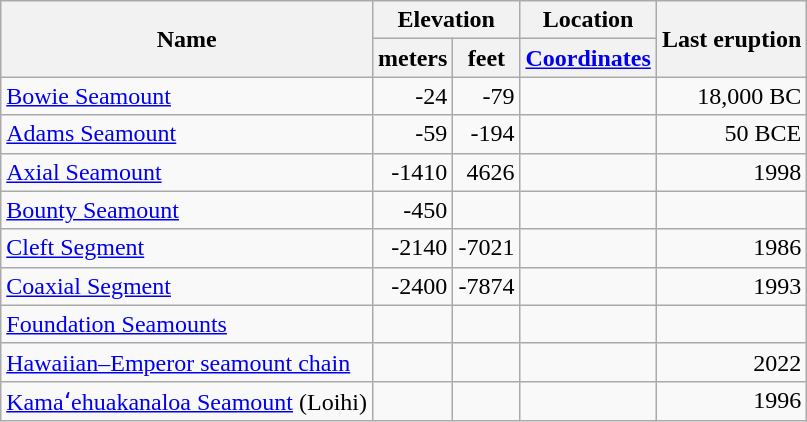<table class="wikitable">
<tr>
<th rowspan="2">Name</th>
<th colspan ="2">Elevation</th>
<th>Location</th>
<th rowspan="2">Last eruption</th>
</tr>
<tr>
<th>meters</th>
<th>feet</th>
<th><a href='#'>Coordinates</a></th>
</tr>
<tr align="right">
<td align="left"><a href='#'>Bowie Seamount</a></td>
<td>-24</td>
<td>-79</td>
<td></td>
<td>18,000 BC</td>
</tr>
<tr align="right">
<td align="left"><a href='#'>Adams Seamount</a></td>
<td>-59</td>
<td>-194</td>
<td></td>
<td>50 BCE</td>
</tr>
<tr align="right">
<td align="left"><a href='#'>Axial Seamount</a></td>
<td>-1410</td>
<td>4626</td>
<td></td>
<td>1998</td>
</tr>
<tr align="right">
<td align="left"><a href='#'>Bounty Seamount</a></td>
<td>-450</td>
<td></td>
<td></td>
<td></td>
</tr>
<tr align="right">
<td align="left"><a href='#'>Cleft Segment</a></td>
<td>-2140</td>
<td>-7021</td>
<td></td>
<td>1986</td>
</tr>
<tr align="right">
<td align="left"><a href='#'>Coaxial Segment</a></td>
<td>-2400</td>
<td>-7874</td>
<td></td>
<td>1993</td>
</tr>
<tr align="right">
<td align="left"><a href='#'>Foundation Seamounts</a></td>
<td></td>
<td></td>
<td></td>
<td></td>
</tr>
<tr align="right">
<td align="left"><a href='#'>Hawaiian–Emperor seamount chain</a></td>
<td></td>
<td></td>
<td></td>
<td>2022</td>
</tr>
<tr align="right">
<td align="left"><a href='#'>Kamaʻehuakanaloa Seamount</a> (Loihi)</td>
<td></td>
<td></td>
<td></td>
<td>1996 </td>
</tr>
</table>
